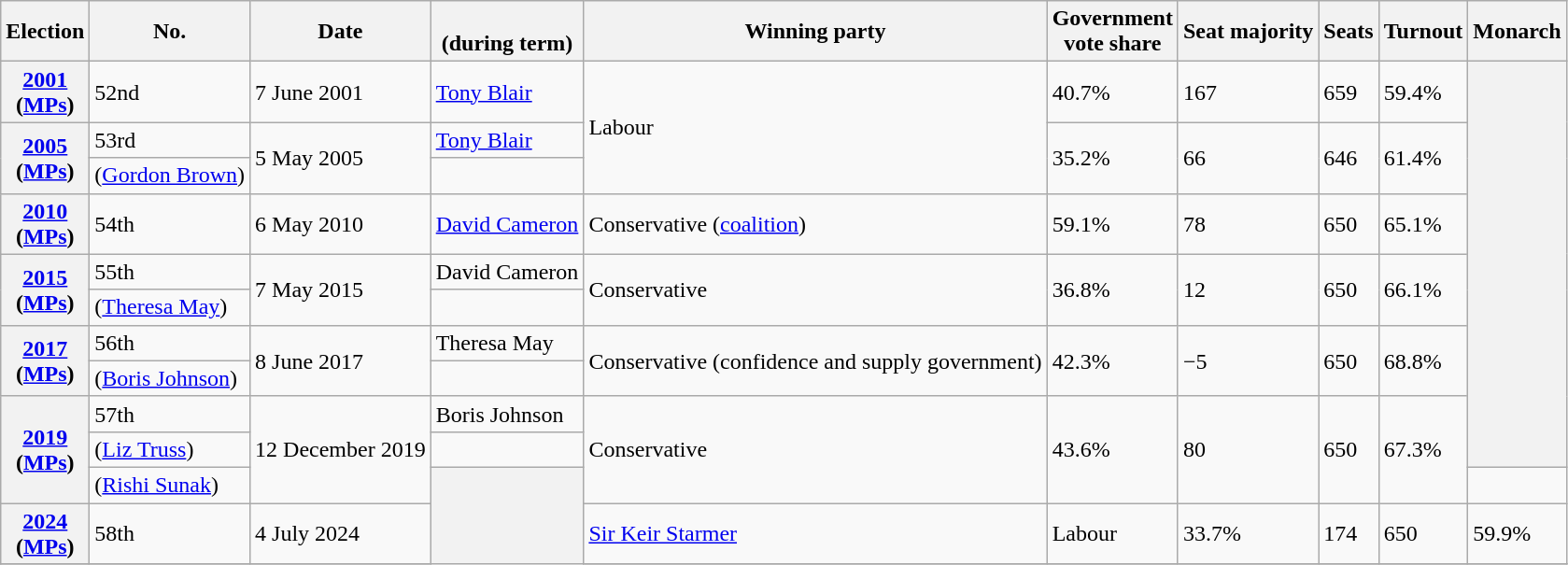<table class="wikitable plainrowheaders sortable">
<tr>
<th>Election</th>
<th>No.</th>
<th>Date</th>
<th><br>(during term)</th>
<th>Winning party</th>
<th>Government<br>vote share</th>
<th>Seat majority</th>
<th>Seats</th>
<th>Turnout</th>
<th>Monarch</th>
</tr>
<tr>
<th><a href='#'>2001</a><br>(<a href='#'>MPs</a>)</th>
<td>52nd</td>
<td>7 June 2001</td>
<td><a href='#'>Tony Blair</a></td>
<td rowspan="3" >Labour</td>
<td>40.7%</td>
<td>167</td>
<td>659</td>
<td>59.4%</td>
<th rowspan="10" style="font-weight:normal"><strong></strong></th>
</tr>
<tr>
<th rowspan="2"><a href='#'>2005</a><br>(<a href='#'>MPs</a>)</th>
<td>53rd</td>
<td rowspan="2" >5 May 2005</td>
<td><a href='#'>Tony Blair</a></td>
<td rowspan="2" >35.2%</td>
<td rowspan="2" >66</td>
<td rowspan="2" >646</td>
<td rowspan="2" >61.4%</td>
</tr>
<tr>
<td>(<a href='#'>Gordon Brown</a>)</td>
</tr>
<tr>
<th><a href='#'>2010</a><br>(<a href='#'>MPs</a>)</th>
<td>54th</td>
<td>6 May 2010</td>
<td><a href='#'>David Cameron</a></td>
<td>Conservative (<a href='#'>coalition</a>)</td>
<td>59.1%</td>
<td>78</td>
<td>650</td>
<td>65.1%</td>
</tr>
<tr>
<th rowspan="2"><a href='#'>2015</a><br>(<a href='#'>MPs</a>)</th>
<td>55th</td>
<td rowspan="2" >7 May 2015</td>
<td>David Cameron</td>
<td rowspan="2" >Conservative</td>
<td rowspan="2" >36.8%</td>
<td rowspan="2" >12</td>
<td rowspan="2" >650</td>
<td rowspan="2" >66.1%</td>
</tr>
<tr>
<td>(<a href='#'>Theresa May</a>)</td>
</tr>
<tr>
<th rowspan="2"><a href='#'>2017</a><br>(<a href='#'>MPs</a>)</th>
<td>56th</td>
<td rowspan="2" >8 June 2017</td>
<td>Theresa May</td>
<td rowspan="2" >Conservative (confidence and supply government)</td>
<td rowspan="2" >42.3%</td>
<td rowspan="2" >−5</td>
<td rowspan="2" >650</td>
<td rowspan="2" >68.8%</td>
</tr>
<tr>
<td>(<a href='#'>Boris Johnson</a>)</td>
</tr>
<tr>
<th rowspan="3"><a href='#'>2019</a><br>(<a href='#'>MPs</a>)</th>
<td>57th</td>
<td rowspan="3" >12 December 2019</td>
<td>Boris Johnson</td>
<td rowspan="3" >Conservative</td>
<td rowspan="3" >43.6%</td>
<td rowspan="3" >80</td>
<td rowspan="3" >650</td>
<td rowspan="3" >67.3%</td>
</tr>
<tr>
<td>(<a href='#'>Liz Truss</a>)</td>
</tr>
<tr>
<td>(<a href='#'>Rishi Sunak</a>)</td>
<th rowspan="3" style="font-weight:normal"><strong></strong></th>
</tr>
<tr>
<th><a href='#'>2024</a><br>(<a href='#'>MPs</a>)</th>
<td>58th</td>
<td>4 July 2024</td>
<td><a href='#'>Sir Keir Starmer</a></td>
<td>Labour</td>
<td>33.7%</td>
<td>174</td>
<td>650</td>
<td>59.9%</td>
</tr>
<tr>
</tr>
</table>
